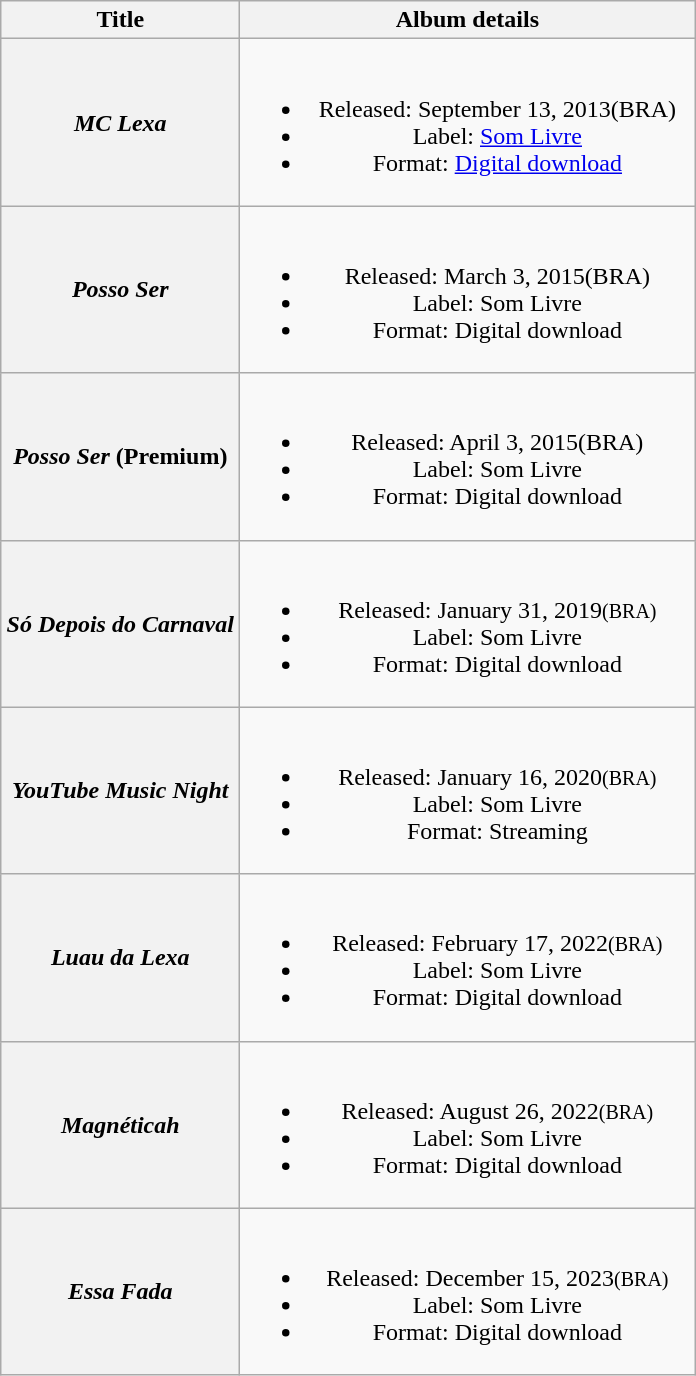<table class="wikitable plainrowheaders" style="text-align:center;">
<tr>
<th scope="col" rowspan="1" style="width:9.5em;">Title</th>
<th scope="col" rowspan="1" style="width:18.5em;">Album details</th>
</tr>
<tr>
<th scope="row"><em>MC Lexa</em></th>
<td><br><ul><li>Released: September 13, 2013<span>(BRA)</span></li><li>Label: <a href='#'>Som Livre</a></li><li>Format: <a href='#'>Digital download</a></li></ul></td>
</tr>
<tr>
<th scope="row"><em>Posso Ser</em></th>
<td><br><ul><li>Released: March 3, 2015<span>(BRA)</span></li><li>Label: Som Livre</li><li>Format: Digital download</li></ul></td>
</tr>
<tr>
<th scope="row"><em>Posso Ser</em> (Premium)</th>
<td><br><ul><li>Released: April 3, 2015<span>(BRA)</span></li><li>Label: Som Livre</li><li>Format: Digital download</li></ul></td>
</tr>
<tr>
<th scope="row"><em>Só Depois do Carnaval</em></th>
<td><br><ul><li>Released: January 31, 2019<small>(BRA)</small></li><li>Label: Som Livre</li><li>Format: Digital download</li></ul></td>
</tr>
<tr>
<th scope="row"><em>YouTube Music Night</em></th>
<td><br><ul><li>Released: January 16, 2020<small>(BRA)</small></li><li>Label: Som Livre</li><li>Format: Streaming</li></ul></td>
</tr>
<tr>
<th scope="row"><em>Luau da Lexa</em></th>
<td><br><ul><li>Released: February 17, 2022<small>(BRA)</small></li><li>Label: Som Livre</li><li>Format: Digital download</li></ul></td>
</tr>
<tr>
<th scope="row"><em>Magnéticah</em></th>
<td><br><ul><li>Released: August 26, 2022<small>(BRA)</small></li><li>Label: Som Livre</li><li>Format: Digital download</li></ul></td>
</tr>
<tr>
<th scope="row"><em>Essa Fada</em></th>
<td><br><ul><li>Released: December 15, 2023<small>(BRA)</small></li><li>Label: Som Livre</li><li>Format: Digital download</li></ul></td>
</tr>
</table>
